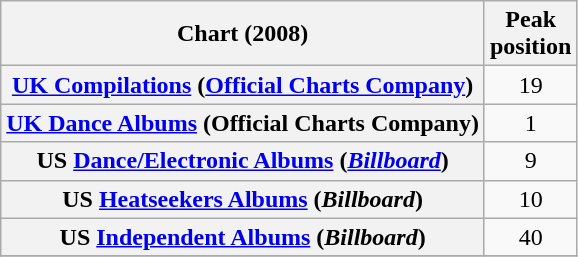<table class="wikitable sortable plainrowheaders" style="text-align:center">
<tr>
<th scope="col">Chart (2008)</th>
<th scope="col">Peak<br>position</th>
</tr>
<tr>
<th scope="row"><a href='#'>UK Compilations</a> (<a href='#'>Official Charts Company</a>)</th>
<td>19</td>
</tr>
<tr>
<th scope="row"><a href='#'>UK Dance Albums</a> (Official Charts Company)</th>
<td>1</td>
</tr>
<tr>
<th scope="row">US <a href='#'>Dance/Electronic Albums</a> (<em><a href='#'>Billboard</a></em>)</th>
<td>9</td>
</tr>
<tr>
<th scope="row">US <a href='#'>Heatseekers Albums</a> (<em>Billboard</em>)</th>
<td>10</td>
</tr>
<tr>
<th scope="row">US <a href='#'>Independent Albums</a> (<em>Billboard</em>)</th>
<td>40</td>
</tr>
<tr>
</tr>
</table>
